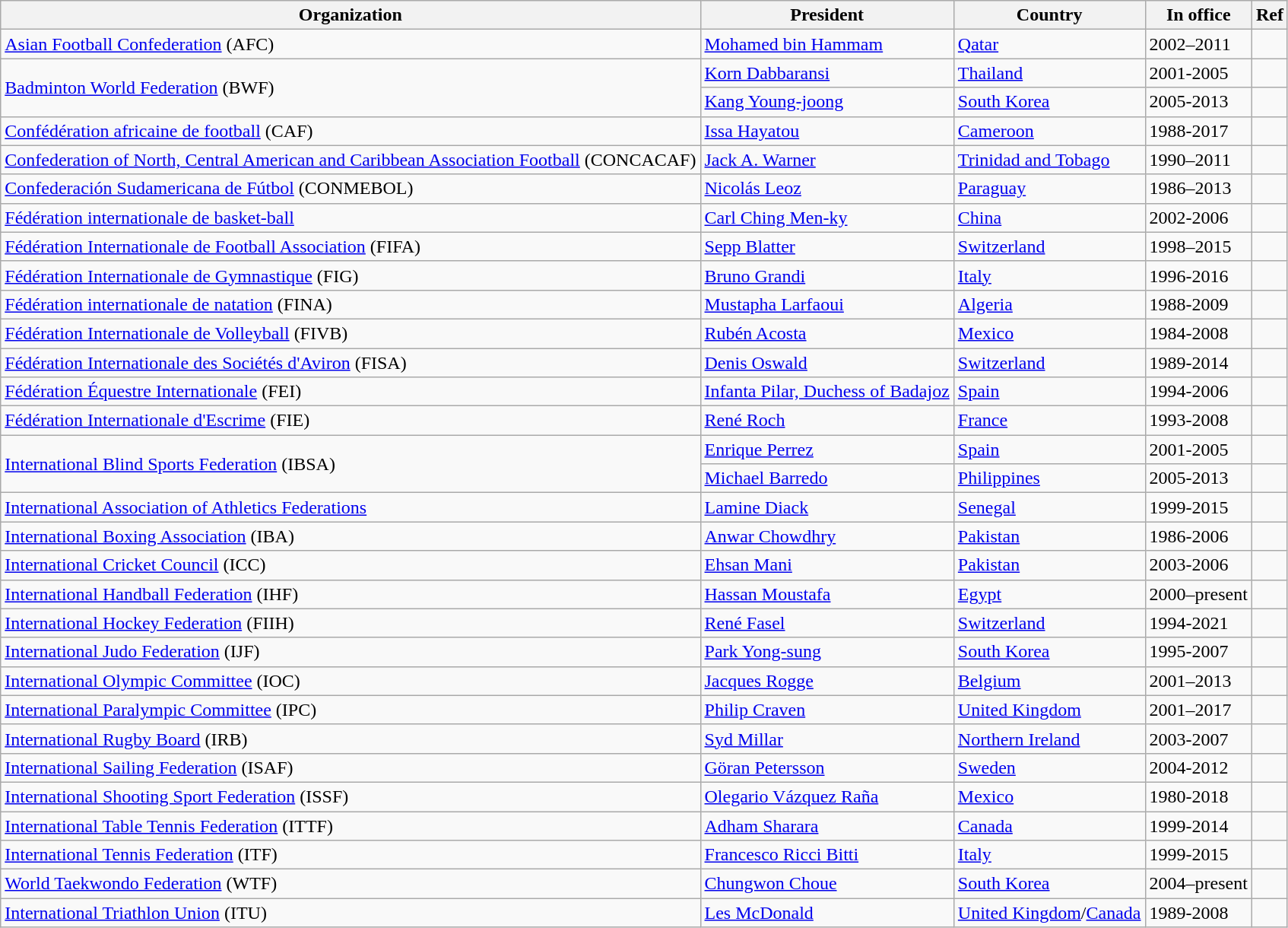<table class="wikitable unsortable">
<tr>
<th>Organization</th>
<th>President</th>
<th>Country</th>
<th>In office</th>
<th>Ref</th>
</tr>
<tr>
<td><a href='#'>Asian Football Confederation</a> (AFC)</td>
<td><a href='#'>Mohamed bin Hammam</a></td>
<td><a href='#'>Qatar</a></td>
<td>2002–2011</td>
<td></td>
</tr>
<tr>
<td rowspan="2"><a href='#'>Badminton World Federation</a> (BWF)</td>
<td><a href='#'>Korn Dabbaransi</a></td>
<td><a href='#'>Thailand</a></td>
<td>2001-2005</td>
<td></td>
</tr>
<tr>
<td><a href='#'>Kang Young-joong</a></td>
<td><a href='#'>South Korea</a></td>
<td>2005-2013</td>
<td></td>
</tr>
<tr>
<td><a href='#'>Confédération africaine de football</a> (CAF)</td>
<td><a href='#'>Issa Hayatou</a></td>
<td><a href='#'>Cameroon</a></td>
<td>1988-2017</td>
<td></td>
</tr>
<tr>
<td><a href='#'>Confederation of North, Central American and Caribbean Association Football</a> (CONCACAF)</td>
<td><a href='#'>Jack A. Warner</a></td>
<td><a href='#'>Trinidad and Tobago</a></td>
<td>1990–2011</td>
<td></td>
</tr>
<tr>
<td><a href='#'>Confederación Sudamericana de Fútbol</a> (CONMEBOL)</td>
<td><a href='#'>Nicolás Leoz</a></td>
<td><a href='#'>Paraguay</a></td>
<td>1986–2013</td>
<td></td>
</tr>
<tr>
<td><a href='#'>Fédération internationale de basket-ball</a></td>
<td><a href='#'>Carl Ching Men-ky</a></td>
<td><a href='#'>China</a></td>
<td>2002-2006</td>
<td></td>
</tr>
<tr>
<td><a href='#'>Fédération Internationale de Football Association</a> (FIFA)</td>
<td><a href='#'>Sepp Blatter</a></td>
<td><a href='#'>Switzerland</a></td>
<td>1998–2015</td>
<td></td>
</tr>
<tr>
<td><a href='#'>Fédération Internationale de Gymnastique</a> (FIG)</td>
<td><a href='#'>Bruno Grandi</a></td>
<td><a href='#'>Italy</a></td>
<td>1996-2016</td>
<td></td>
</tr>
<tr>
<td><a href='#'>Fédération internationale de natation</a> (FINA)</td>
<td><a href='#'>Mustapha Larfaoui</a></td>
<td><a href='#'>Algeria</a></td>
<td>1988-2009</td>
<td></td>
</tr>
<tr>
<td><a href='#'>Fédération Internationale de Volleyball</a> (FIVB)</td>
<td><a href='#'>Rubén Acosta</a></td>
<td><a href='#'>Mexico</a></td>
<td>1984-2008</td>
<td></td>
</tr>
<tr>
<td><a href='#'>Fédération Internationale des Sociétés d'Aviron</a> (FISA)</td>
<td><a href='#'>Denis Oswald</a></td>
<td><a href='#'>Switzerland</a></td>
<td>1989-2014</td>
<td></td>
</tr>
<tr>
<td><a href='#'>Fédération Équestre Internationale</a> (FEI)</td>
<td><a href='#'>Infanta Pilar, Duchess of Badajoz</a></td>
<td><a href='#'>Spain</a></td>
<td>1994-2006</td>
<td></td>
</tr>
<tr>
<td><a href='#'>Fédération Internationale d'Escrime</a> (FIE)</td>
<td><a href='#'>René Roch</a></td>
<td><a href='#'>France</a></td>
<td>1993-2008</td>
<td></td>
</tr>
<tr>
<td rowspan="2"><a href='#'>International Blind Sports Federation</a> (IBSA)</td>
<td><a href='#'>Enrique Perrez</a></td>
<td><a href='#'>Spain</a></td>
<td>2001-2005</td>
<td></td>
</tr>
<tr>
<td><a href='#'>Michael Barredo</a></td>
<td><a href='#'>Philippines</a></td>
<td>2005-2013</td>
<td></td>
</tr>
<tr>
<td><a href='#'>International Association of Athletics Federations</a></td>
<td><a href='#'>Lamine Diack</a></td>
<td><a href='#'>Senegal</a></td>
<td>1999-2015</td>
<td></td>
</tr>
<tr>
<td><a href='#'>International Boxing Association</a> (IBA)</td>
<td><a href='#'>Anwar Chowdhry</a></td>
<td><a href='#'>Pakistan</a></td>
<td>1986-2006</td>
<td></td>
</tr>
<tr>
<td><a href='#'>International Cricket Council</a> (ICC)</td>
<td><a href='#'>Ehsan Mani</a></td>
<td><a href='#'>Pakistan</a></td>
<td>2003-2006</td>
<td></td>
</tr>
<tr>
<td><a href='#'>International Handball Federation</a> (IHF)</td>
<td><a href='#'>Hassan Moustafa</a></td>
<td><a href='#'>Egypt</a></td>
<td>2000–present</td>
<td></td>
</tr>
<tr>
<td><a href='#'>International Hockey Federation</a> (FIIH)</td>
<td><a href='#'>René Fasel</a></td>
<td><a href='#'>Switzerland</a></td>
<td>1994-2021</td>
<td></td>
</tr>
<tr>
<td><a href='#'>International Judo Federation</a> (IJF)</td>
<td><a href='#'>Park Yong-sung</a></td>
<td><a href='#'>South Korea</a></td>
<td>1995-2007</td>
<td></td>
</tr>
<tr>
<td><a href='#'>International Olympic Committee</a> (IOC)</td>
<td><a href='#'>Jacques Rogge</a></td>
<td><a href='#'>Belgium</a></td>
<td>2001–2013</td>
<td></td>
</tr>
<tr>
<td><a href='#'>International Paralympic Committee</a> (IPC)</td>
<td><a href='#'>Philip Craven</a></td>
<td><a href='#'>United Kingdom</a></td>
<td>2001–2017</td>
<td></td>
</tr>
<tr>
<td><a href='#'>International Rugby Board</a> (IRB)</td>
<td><a href='#'>Syd Millar</a></td>
<td><a href='#'>Northern Ireland</a></td>
<td>2003-2007</td>
<td></td>
</tr>
<tr>
<td><a href='#'>International Sailing Federation</a> (ISAF)</td>
<td><a href='#'>Göran Petersson</a></td>
<td><a href='#'>Sweden</a></td>
<td>2004-2012</td>
<td></td>
</tr>
<tr>
<td><a href='#'>International Shooting Sport Federation</a> (ISSF)</td>
<td><a href='#'>Olegario Vázquez Raña</a></td>
<td><a href='#'>Mexico</a></td>
<td>1980-2018</td>
<td></td>
</tr>
<tr>
<td><a href='#'>International Table Tennis Federation</a> (ITTF)</td>
<td><a href='#'>Adham Sharara</a></td>
<td><a href='#'>Canada</a></td>
<td>1999-2014</td>
<td></td>
</tr>
<tr>
<td><a href='#'>International Tennis Federation</a> (ITF)</td>
<td><a href='#'>Francesco Ricci Bitti</a></td>
<td><a href='#'>Italy</a></td>
<td>1999-2015</td>
<td></td>
</tr>
<tr>
<td><a href='#'>World Taekwondo Federation</a> (WTF)</td>
<td><a href='#'>Chungwon Choue</a></td>
<td><a href='#'>South Korea</a></td>
<td>2004–present</td>
<td></td>
</tr>
<tr>
<td><a href='#'>International Triathlon Union</a> (ITU)</td>
<td><a href='#'>Les McDonald</a></td>
<td><a href='#'>United Kingdom</a>/<a href='#'>Canada</a></td>
<td>1989-2008</td>
<td></td>
</tr>
</table>
